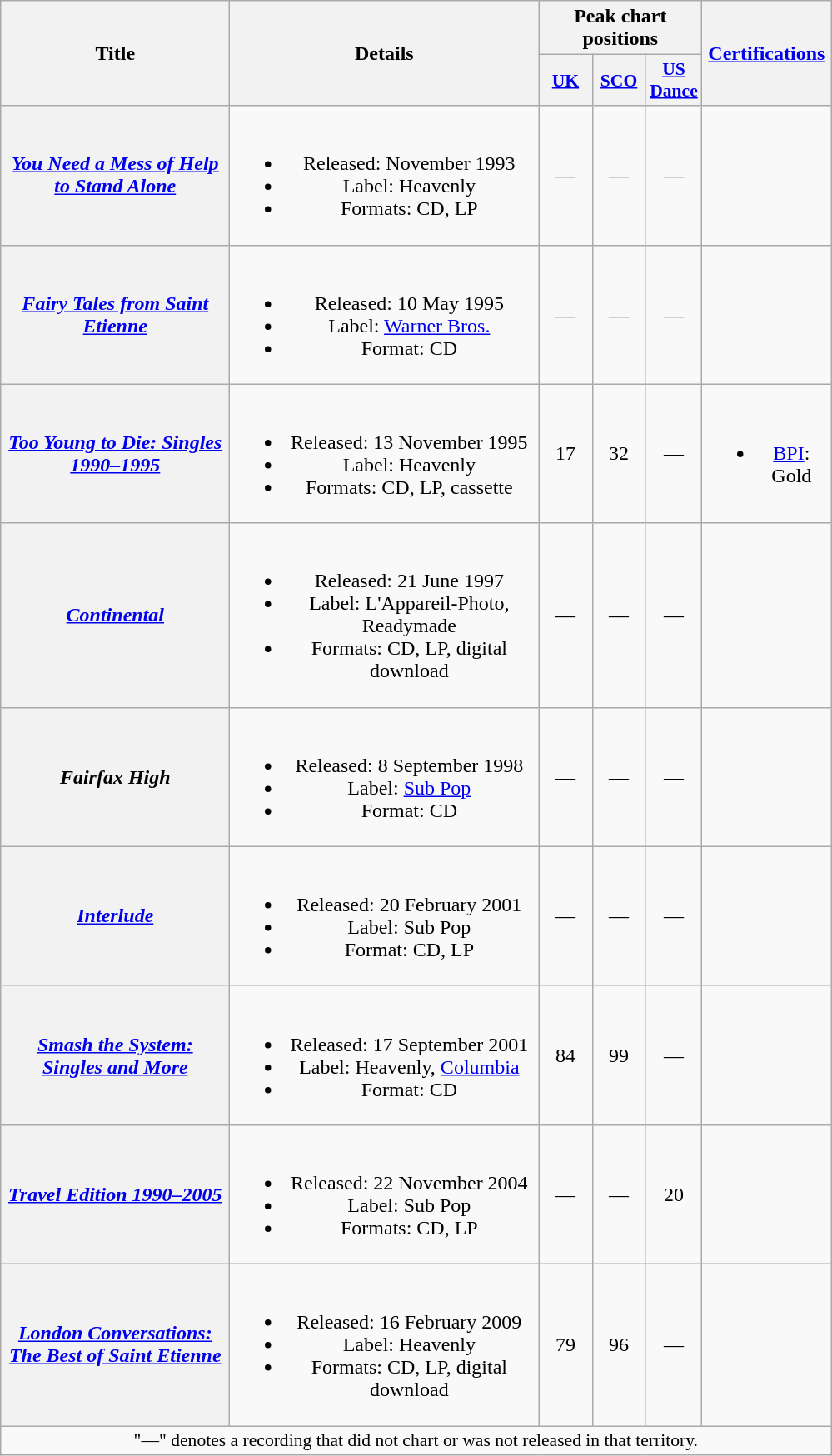<table class="wikitable plainrowheaders" style="text-align:center">
<tr>
<th scope="col" rowspan="2" style="width:11em;">Title</th>
<th scope="col" rowspan="2" style="width:15em;">Details</th>
<th scope="col" colspan="3">Peak chart positions</th>
<th scope="col" rowspan="2" style="width:6em;"><a href='#'>Certifications</a></th>
</tr>
<tr>
<th scope="col" style="width:2.5em;font-size:90%;"><a href='#'>UK</a><br></th>
<th scope="col" style="width:2.5em;font-size:90%;"><a href='#'>SCO</a><br></th>
<th scope="col" style="width:2.5em;font-size:90%;"><a href='#'>US<br>Dance</a><br></th>
</tr>
<tr>
<th scope="row"><em><a href='#'>You Need a Mess of Help to Stand Alone</a></em></th>
<td><br><ul><li>Released: November 1993</li><li>Label: Heavenly</li><li>Formats: CD, LP</li></ul></td>
<td>—</td>
<td>—</td>
<td>—</td>
<td></td>
</tr>
<tr>
<th scope="row"><em><a href='#'>Fairy Tales from Saint Etienne</a></em></th>
<td><br><ul><li>Released: 10 May 1995</li><li>Label: <a href='#'>Warner Bros.</a></li><li>Format: CD</li></ul></td>
<td>—</td>
<td>—</td>
<td>—</td>
<td></td>
</tr>
<tr>
<th scope="row"><em><a href='#'>Too Young to Die: Singles 1990–1995</a></em></th>
<td><br><ul><li>Released: 13 November 1995</li><li>Label: Heavenly</li><li>Formats: CD, LP, cassette</li></ul></td>
<td>17</td>
<td>32</td>
<td>—</td>
<td><br><ul><li><a href='#'>BPI</a>: Gold</li></ul></td>
</tr>
<tr>
<th scope="row"><em><a href='#'>Continental</a></em></th>
<td><br><ul><li>Released: 21 June 1997</li><li>Label: L'Appareil-Photo, Readymade</li><li>Formats: CD, LP, digital download</li></ul></td>
<td>—</td>
<td>—</td>
<td>—</td>
<td></td>
</tr>
<tr>
<th scope="row"><em>Fairfax High</em></th>
<td><br><ul><li>Released: 8 September 1998</li><li>Label: <a href='#'>Sub Pop</a></li><li>Format: CD</li></ul></td>
<td>—</td>
<td>—</td>
<td>—</td>
<td></td>
</tr>
<tr>
<th scope="row"><em><a href='#'>Interlude</a></em></th>
<td><br><ul><li>Released: 20 February 2001</li><li>Label: Sub Pop</li><li>Format: CD, LP</li></ul></td>
<td>—</td>
<td>—</td>
<td>—</td>
<td></td>
</tr>
<tr>
<th scope="row"><em><a href='#'>Smash the System: Singles and More</a></em></th>
<td><br><ul><li>Released: 17 September 2001</li><li>Label: Heavenly, <a href='#'>Columbia</a></li><li>Format: CD</li></ul></td>
<td>84</td>
<td>99</td>
<td>—</td>
<td></td>
</tr>
<tr>
<th scope="row"><em><a href='#'>Travel Edition 1990–2005</a></em></th>
<td><br><ul><li>Released: 22 November 2004</li><li>Label: Sub Pop</li><li>Formats: CD, LP</li></ul></td>
<td>—</td>
<td>—</td>
<td>20</td>
<td></td>
</tr>
<tr>
<th scope="row"><em><a href='#'>London Conversations: The Best of Saint Etienne</a></em></th>
<td><br><ul><li>Released: 16 February 2009</li><li>Label: Heavenly</li><li>Formats: CD, LP, digital download</li></ul></td>
<td>79</td>
<td>96</td>
<td>—</td>
<td></td>
</tr>
<tr>
<td colspan="6" style="font-size:90%">"—" denotes a recording that did not chart or was not released in that territory.</td>
</tr>
</table>
